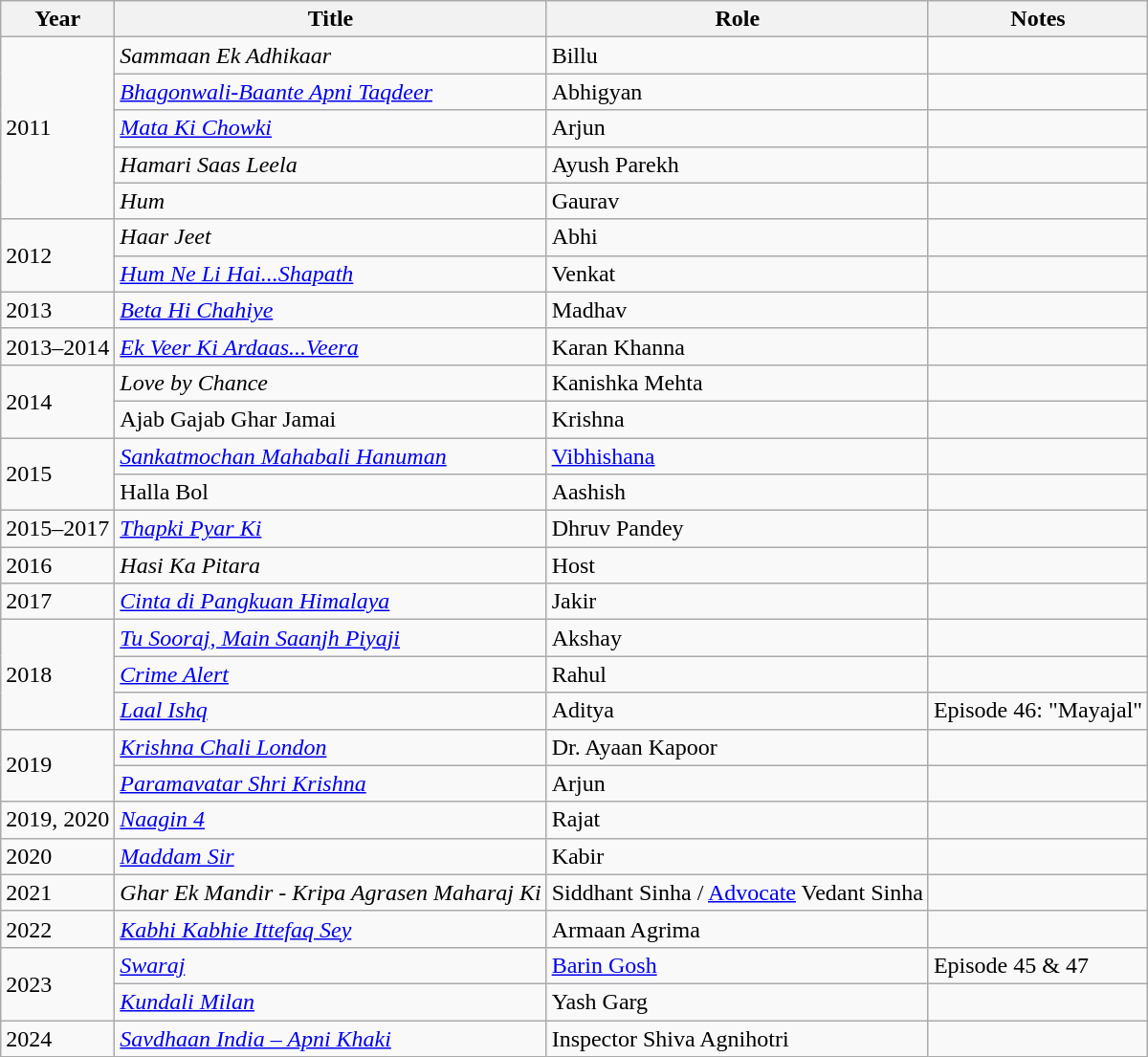<table class="wikitable sortable">
<tr>
<th>Year</th>
<th>Title</th>
<th>Role</th>
<th>Notes</th>
</tr>
<tr>
<td rowspan="5">2011</td>
<td><em>Sammaan Ek Adhikaar</em></td>
<td>Billu</td>
<td></td>
</tr>
<tr>
<td><em><a href='#'>Bhagonwali-Baante Apni Taqdeer</a></em></td>
<td>Abhigyan</td>
<td></td>
</tr>
<tr>
<td><em><a href='#'>Mata Ki Chowki</a></em></td>
<td>Arjun</td>
<td></td>
</tr>
<tr>
<td><em>Hamari Saas Leela</em></td>
<td>Ayush Parekh</td>
<td></td>
</tr>
<tr>
<td><em>Hum</em></td>
<td>Gaurav</td>
<td></td>
</tr>
<tr>
<td rowspan="2">2012</td>
<td><em>Haar Jeet</em></td>
<td>Abhi</td>
<td></td>
</tr>
<tr>
<td><em><a href='#'>Hum Ne Li Hai...Shapath</a></em></td>
<td>Venkat</td>
<td></td>
</tr>
<tr>
<td>2013</td>
<td><em><a href='#'>Beta Hi Chahiye</a></em></td>
<td>Madhav</td>
<td></td>
</tr>
<tr>
<td>2013–2014</td>
<td><em><a href='#'>Ek Veer Ki Ardaas...Veera</a></em></td>
<td>Karan Khanna</td>
<td></td>
</tr>
<tr>
<td rowspan="2">2014</td>
<td><em>Love by Chance</em></td>
<td>Kanishka Mehta</td>
<td></td>
</tr>
<tr>
<td>Ajab Gajab Ghar Jamai</td>
<td>Krishna</td>
<td></td>
</tr>
<tr>
<td rowspan="2">2015</td>
<td><em><a href='#'>Sankatmochan Mahabali Hanuman</a></em></td>
<td><a href='#'>Vibhishana</a></td>
<td></td>
</tr>
<tr>
<td>Halla Bol</td>
<td>Aashish</td>
<td></td>
</tr>
<tr>
<td>2015–2017</td>
<td><em><a href='#'>Thapki Pyar Ki</a></em></td>
<td>Dhruv Pandey</td>
<td></td>
</tr>
<tr>
<td>2016</td>
<td><em>Hasi Ka Pitara</em></td>
<td>Host</td>
<td></td>
</tr>
<tr>
<td>2017</td>
<td><em><a href='#'>Cinta di Pangkuan Himalaya</a></em></td>
<td>Jakir</td>
<td></td>
</tr>
<tr>
<td rowspan="3">2018</td>
<td><em><a href='#'>Tu Sooraj, Main Saanjh Piyaji</a></em></td>
<td>Akshay</td>
<td></td>
</tr>
<tr>
<td><em><a href='#'>Crime Alert</a></em></td>
<td>Rahul</td>
<td></td>
</tr>
<tr>
<td><em><a href='#'>Laal Ishq</a></em></td>
<td>Aditya</td>
<td>Episode 46: "Mayajal"</td>
</tr>
<tr>
<td rowspan="2">2019</td>
<td><em><a href='#'>Krishna Chali London</a></em></td>
<td>Dr. Ayaan Kapoor</td>
<td></td>
</tr>
<tr>
<td><em><a href='#'>Paramavatar Shri Krishna</a></em></td>
<td>Arjun</td>
<td></td>
</tr>
<tr>
<td>2019, 2020</td>
<td><em><a href='#'>Naagin 4</a></em></td>
<td>Rajat</td>
<td></td>
</tr>
<tr>
<td>2020</td>
<td><em><a href='#'>Maddam Sir</a></em></td>
<td>Kabir</td>
<td></td>
</tr>
<tr>
<td>2021</td>
<td><em>Ghar Ek Mandir - Kripa Agrasen Maharaj Ki</em></td>
<td>Siddhant Sinha / <a href='#'>Advocate</a> Vedant Sinha</td>
<td></td>
</tr>
<tr>
<td>2022</td>
<td><em><a href='#'>Kabhi Kabhie Ittefaq Sey</a></em></td>
<td>Armaan Agrima</td>
<td></td>
</tr>
<tr>
<td rowspan="2">2023</td>
<td><em><a href='#'>Swaraj</a></em></td>
<td><a href='#'>Barin Gosh</a></td>
<td>Episode 45 & 47</td>
</tr>
<tr>
<td><em><a href='#'>Kundali Milan</a></em></td>
<td>Yash Garg</td>
<td></td>
</tr>
<tr>
<td>2024</td>
<td><em><a href='#'>Savdhaan India – Apni Khaki</a></em></td>
<td>Inspector Shiva Agnihotri</td>
<td></td>
</tr>
</table>
